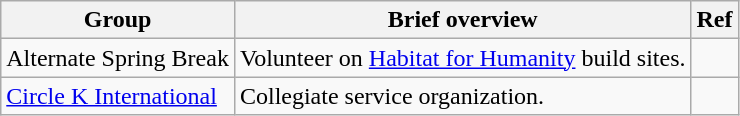<table class="wikitable" style="margin-top: 0">
<tr>
<th>Group</th>
<th>Brief overview</th>
<th>Ref</th>
</tr>
<tr>
<td>Alternate Spring Break</td>
<td>Volunteer on <a href='#'>Habitat for Humanity</a> build sites.</td>
<td></td>
</tr>
<tr>
<td><a href='#'>Circle K International</a></td>
<td>Collegiate service organization.</td>
<td></td>
</tr>
</table>
